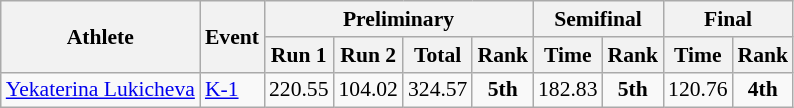<table class=wikitable style="font-size:90%">
<tr>
<th rowspan=2>Athlete</th>
<th rowspan=2>Event</th>
<th colspan=4>Preliminary</th>
<th colspan=2>Semifinal</th>
<th colspan=2>Final</th>
</tr>
<tr>
<th>Run 1</th>
<th>Run 2</th>
<th>Total</th>
<th>Rank</th>
<th>Time</th>
<th>Rank</th>
<th>Time</th>
<th>Rank</th>
</tr>
<tr>
<td><a href='#'>Yekaterina Lukicheva</a></td>
<td><a href='#'>K-1</a></td>
<td align=center>220.55</td>
<td align=center>104.02</td>
<td align=center>324.57</td>
<td align=center><strong>5th</strong></td>
<td align=center>182.83</td>
<td align=center><strong>5th</strong></td>
<td align=center>120.76</td>
<td align=center><strong>4th</strong></td>
</tr>
</table>
